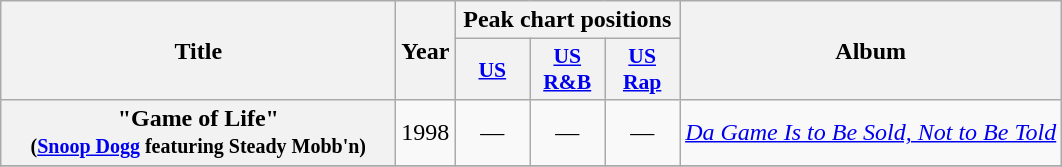<table class="wikitable plainrowheaders" style="text-align:center;">
<tr>
<th scope="col" rowspan="2" style="width:16em;">Title</th>
<th scope="col" rowspan="2">Year</th>
<th scope="col" colspan="3">Peak chart positions</th>
<th scope="col" rowspan="2">Album</th>
</tr>
<tr>
<th style="width:3em; font-size:90%"><a href='#'>US</a></th>
<th style="width:3em; font-size:90%"><a href='#'>US<br>R&B</a></th>
<th style="width:3em; font-size:90%"><a href='#'>US<br>Rap</a></th>
</tr>
<tr>
<th scope="row">"Game of Life"<br><small>(<a href='#'>Snoop Dogg</a> featuring Steady Mobb'n)</small></th>
<td>1998</td>
<td>—</td>
<td>—</td>
<td>—</td>
<td><em><a href='#'>Da Game Is to Be Sold, Not to Be Told</a></em></td>
</tr>
<tr>
</tr>
</table>
